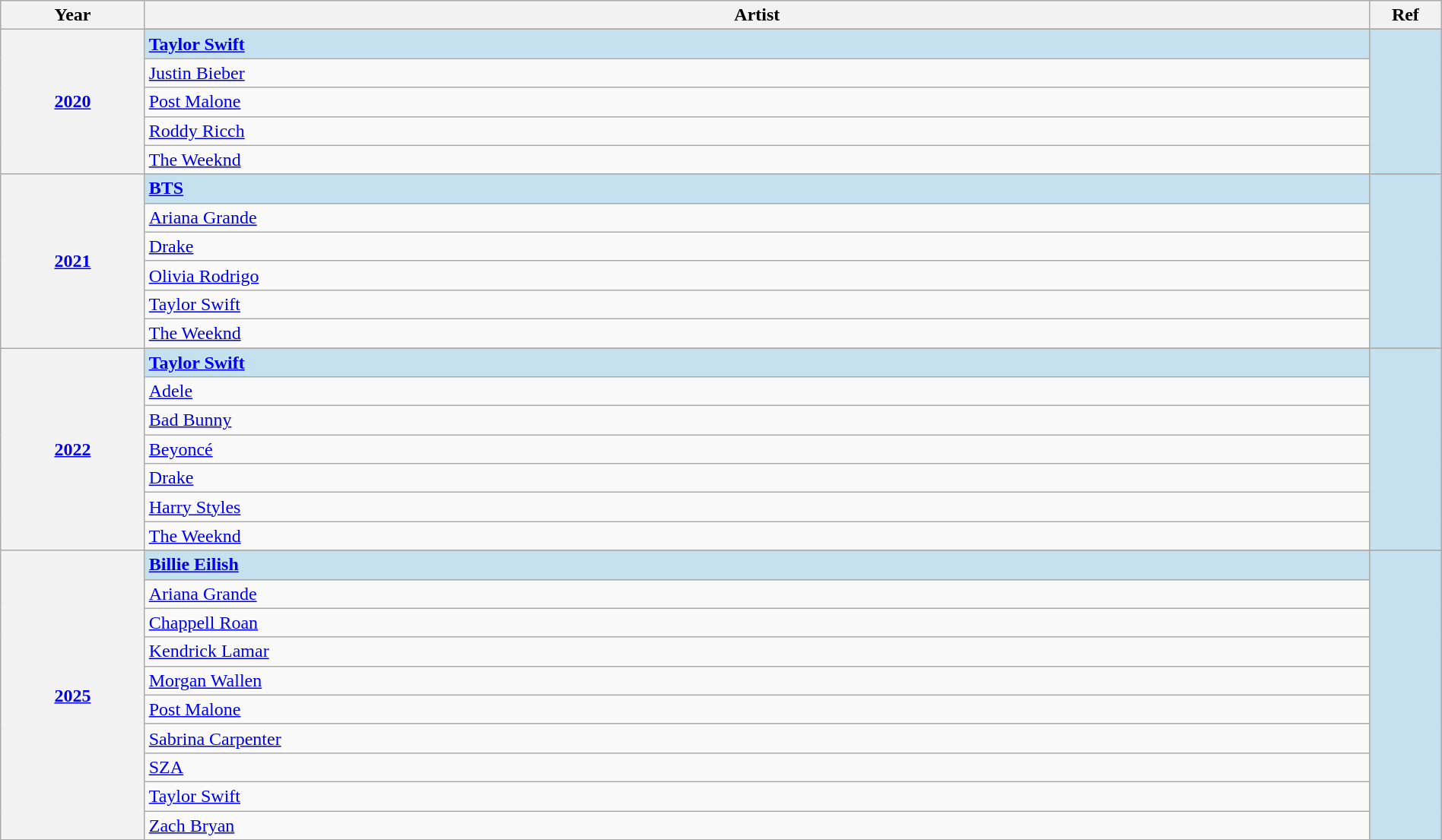<table class="wikitable" width="100%">
<tr>
<th width="10%">Year</th>
<th width="85%">Artist</th>
<th width="5%">Ref</th>
</tr>
<tr>
<th rowspan="6" align="center"><a href='#'>2020<br></a></th>
</tr>
<tr style="background:#c5e1f0">
<td><strong><a href='#'>Taylor Swift</a></strong></td>
<td rowspan="5" align="center"></td>
</tr>
<tr>
<td><a href='#'>Justin Bieber</a></td>
</tr>
<tr>
<td><a href='#'>Post Malone</a></td>
</tr>
<tr>
<td><a href='#'>Roddy Ricch</a></td>
</tr>
<tr>
<td><a href='#'>The Weeknd</a></td>
</tr>
<tr>
<th rowspan="7" align="center"><a href='#'>2021<br></a></th>
</tr>
<tr style="background:#c5e1f0">
<td><strong><a href='#'>BTS</a></strong></td>
<td rowspan="6" align="center"></td>
</tr>
<tr>
<td><a href='#'>Ariana Grande</a></td>
</tr>
<tr>
<td><a href='#'>Drake</a></td>
</tr>
<tr>
<td><a href='#'>Olivia Rodrigo</a></td>
</tr>
<tr>
<td><a href='#'>Taylor Swift</a></td>
</tr>
<tr>
<td><a href='#'>The Weeknd</a></td>
</tr>
<tr>
<th rowspan="8" align="center"><a href='#'>2022<br></a></th>
</tr>
<tr style="background:#c5e1f0">
<td><strong><a href='#'>Taylor Swift</a></strong></td>
<td rowspan="7" align="center"></td>
</tr>
<tr>
<td><a href='#'>Adele</a></td>
</tr>
<tr>
<td><a href='#'>Bad Bunny</a></td>
</tr>
<tr>
<td><a href='#'>Beyoncé</a></td>
</tr>
<tr>
<td><a href='#'>Drake</a></td>
</tr>
<tr>
<td><a href='#'>Harry Styles</a></td>
</tr>
<tr>
<td><a href='#'>The Weeknd</a></td>
</tr>
<tr>
<th rowspan="11" align="center"><a href='#'>2025<br></a></th>
</tr>
<tr style="background:#c5e1f0">
<td><strong><a href='#'>Billie Eilish</a></strong></td>
<td rowspan="11" align="center"></td>
</tr>
<tr>
<td><a href='#'>Ariana Grande</a></td>
</tr>
<tr>
<td><a href='#'>Chappell Roan</a></td>
</tr>
<tr>
<td><a href='#'>Kendrick Lamar</a></td>
</tr>
<tr>
<td><a href='#'>Morgan Wallen</a></td>
</tr>
<tr>
<td><a href='#'>Post Malone</a></td>
</tr>
<tr>
<td><a href='#'>Sabrina Carpenter</a></td>
</tr>
<tr>
<td><a href='#'>SZA</a></td>
</tr>
<tr>
<td><a href='#'>Taylor Swift</a></td>
</tr>
<tr>
<td><a href='#'>Zach Bryan</a></td>
</tr>
</table>
